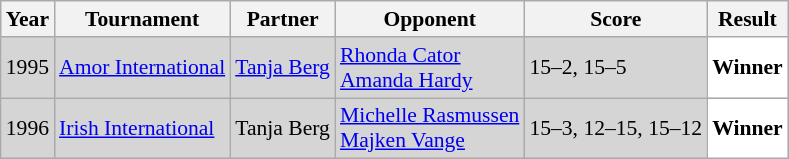<table class="sortable wikitable" style="font-size: 90%;">
<tr>
<th>Year</th>
<th>Tournament</th>
<th>Partner</th>
<th>Opponent</th>
<th>Score</th>
<th>Result</th>
</tr>
<tr style="background:#D5D5D5">
<td align="center">1995</td>
<td align="left"><a href='#'>Amor International</a></td>
<td align="left"> <a href='#'>Tanja Berg</a></td>
<td align="left"> <a href='#'>Rhonda Cator</a> <br>  <a href='#'>Amanda Hardy</a></td>
<td align="left">15–2, 15–5</td>
<td style="text-align:left; background:white"> <strong>Winner</strong></td>
</tr>
<tr style="background:#D5D5D5">
<td align="center">1996</td>
<td align="left"><a href='#'>Irish International</a></td>
<td align="left"> Tanja Berg</td>
<td align="left"> <a href='#'>Michelle Rasmussen</a> <br>  <a href='#'>Majken Vange</a></td>
<td align="left">15–3, 12–15, 15–12</td>
<td style="text-align:left; background:white"> <strong>Winner</strong></td>
</tr>
</table>
